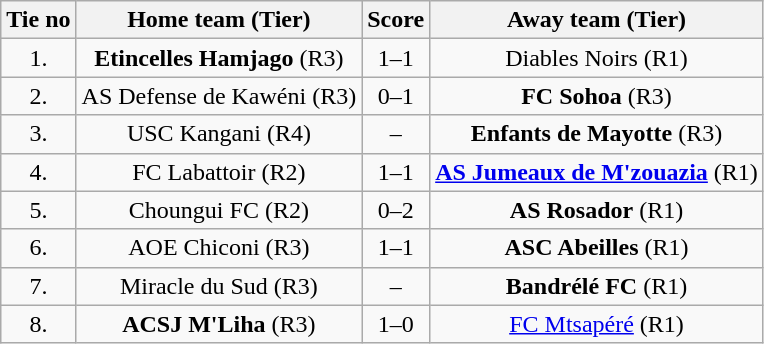<table class="wikitable" style="text-align: center">
<tr>
<th>Tie no</th>
<th>Home team (Tier)</th>
<th>Score</th>
<th>Away team (Tier)</th>
</tr>
<tr>
<td>1.</td>
<td> <strong>Etincelles Hamjago</strong> (R3)</td>
<td>1–1 </td>
<td>Diables Noirs (R1) </td>
</tr>
<tr>
<td>2.</td>
<td> AS Defense de Kawéni (R3)</td>
<td>0–1</td>
<td><strong>FC Sohoa</strong> (R3) </td>
</tr>
<tr>
<td>3.</td>
<td> USC Kangani (R4)</td>
<td>–</td>
<td><strong>Enfants de Mayotte</strong> (R3) </td>
</tr>
<tr>
<td>4.</td>
<td> FC Labattoir (R2)</td>
<td>1–1 </td>
<td><strong><a href='#'>AS Jumeaux de M'zouazia</a></strong> (R1) </td>
</tr>
<tr>
<td>5.</td>
<td> Choungui FC (R2)</td>
<td>0–2</td>
<td><strong>AS Rosador</strong> (R1) </td>
</tr>
<tr>
<td>6.</td>
<td> AOE Chiconi (R3)</td>
<td>1–1 </td>
<td><strong>ASC Abeilles</strong> (R1) </td>
</tr>
<tr>
<td>7.</td>
<td> Miracle du Sud (R3)</td>
<td>–</td>
<td><strong>Bandrélé FC</strong> (R1) </td>
</tr>
<tr>
<td>8.</td>
<td> <strong>ACSJ M'Liha</strong> (R3)</td>
<td>1–0</td>
<td><a href='#'>FC Mtsapéré</a> (R1) </td>
</tr>
</table>
